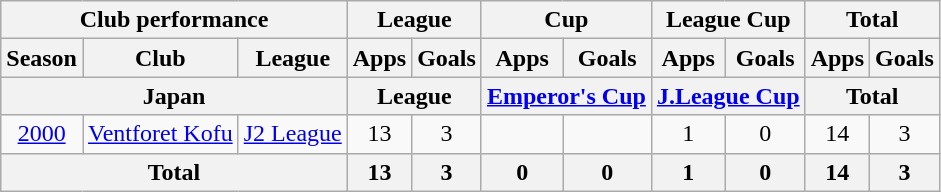<table class="wikitable" style="text-align:center;">
<tr>
<th colspan=3>Club performance</th>
<th colspan=2>League</th>
<th colspan=2>Cup</th>
<th colspan=2>League Cup</th>
<th colspan=2>Total</th>
</tr>
<tr>
<th>Season</th>
<th>Club</th>
<th>League</th>
<th>Apps</th>
<th>Goals</th>
<th>Apps</th>
<th>Goals</th>
<th>Apps</th>
<th>Goals</th>
<th>Apps</th>
<th>Goals</th>
</tr>
<tr>
<th colspan=3>Japan</th>
<th colspan=2>League</th>
<th colspan=2><a href='#'>Emperor's Cup</a></th>
<th colspan=2><a href='#'>J.League Cup</a></th>
<th colspan=2>Total</th>
</tr>
<tr>
<td><a href='#'>2000</a></td>
<td><a href='#'>Ventforet Kofu</a></td>
<td><a href='#'>J2 League</a></td>
<td>13</td>
<td>3</td>
<td></td>
<td></td>
<td>1</td>
<td>0</td>
<td>14</td>
<td>3</td>
</tr>
<tr>
<th colspan=3>Total</th>
<th>13</th>
<th>3</th>
<th>0</th>
<th>0</th>
<th>1</th>
<th>0</th>
<th>14</th>
<th>3</th>
</tr>
</table>
